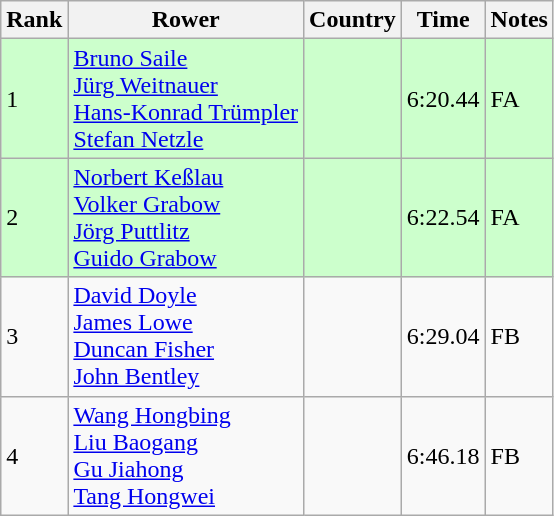<table class="wikitable">
<tr>
<th>Rank</th>
<th>Rower</th>
<th>Country</th>
<th>Time</th>
<th>Notes</th>
</tr>
<tr bgcolor=ccffcc>
<td>1</td>
<td><a href='#'>Bruno Saile</a><br><a href='#'>Jürg Weitnauer</a><br><a href='#'>Hans-Konrad Trümpler</a><br><a href='#'>Stefan Netzle</a></td>
<td></td>
<td>6:20.44</td>
<td>FA</td>
</tr>
<tr bgcolor=ccffcc>
<td>2</td>
<td><a href='#'>Norbert Keßlau</a><br><a href='#'>Volker Grabow</a><br><a href='#'>Jörg Puttlitz</a><br><a href='#'>Guido Grabow</a></td>
<td></td>
<td>6:22.54</td>
<td>FA</td>
</tr>
<tr>
<td>3</td>
<td><a href='#'>David Doyle</a><br><a href='#'>James Lowe</a><br><a href='#'>Duncan Fisher</a><br><a href='#'>John Bentley</a></td>
<td></td>
<td>6:29.04</td>
<td>FB</td>
</tr>
<tr>
<td>4</td>
<td><a href='#'>Wang Hongbing</a><br><a href='#'>Liu Baogang</a><br><a href='#'>Gu Jiahong</a><br><a href='#'>Tang Hongwei</a></td>
<td></td>
<td>6:46.18</td>
<td>FB</td>
</tr>
</table>
